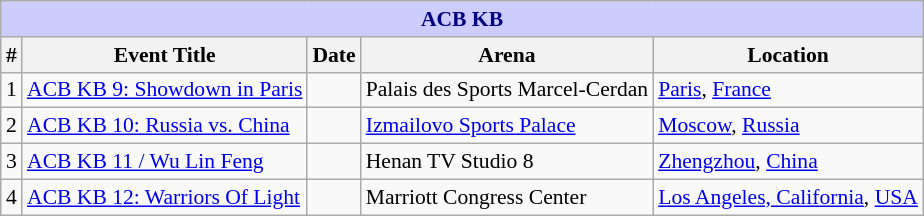<table class="wikitable succession-box" style="margin:1.0em auto; font-size:90%;">
<tr>
<th colspan="8" style="background-color: #ccf; color: #000080; text-align: center;"><strong>ACB KB</strong></th>
</tr>
<tr>
<th scope="col">#</th>
<th scope="col">Event Title</th>
<th scope="col">Date</th>
<th scope="col">Arena</th>
<th scope="col">Location</th>
</tr>
<tr>
<td align=center>1</td>
<td><a href='#'>ACB KB 9: Showdown in Paris</a></td>
<td></td>
<td>Palais des Sports Marcel-Cerdan</td>
<td> <a href='#'>Paris</a>, <a href='#'>France</a></td>
</tr>
<tr>
<td align=center>2</td>
<td><a href='#'>ACB KB 10: Russia vs. China</a></td>
<td></td>
<td><a href='#'>Izmailovo Sports Palace</a></td>
<td> <a href='#'>Moscow</a>, <a href='#'>Russia</a></td>
</tr>
<tr>
<td align=center>3</td>
<td><a href='#'>ACB KB 11 / Wu Lin Feng</a></td>
<td></td>
<td>Henan TV Studio 8</td>
<td> <a href='#'>Zhengzhou</a>, <a href='#'>China</a></td>
</tr>
<tr>
<td align=center>4</td>
<td><a href='#'>ACB KB 12: Warriors Of Light</a></td>
<td></td>
<td>Marriott Congress Center</td>
<td> <a href='#'>Los Angeles, California</a>, <a href='#'>USA</a></td>
</tr>
</table>
